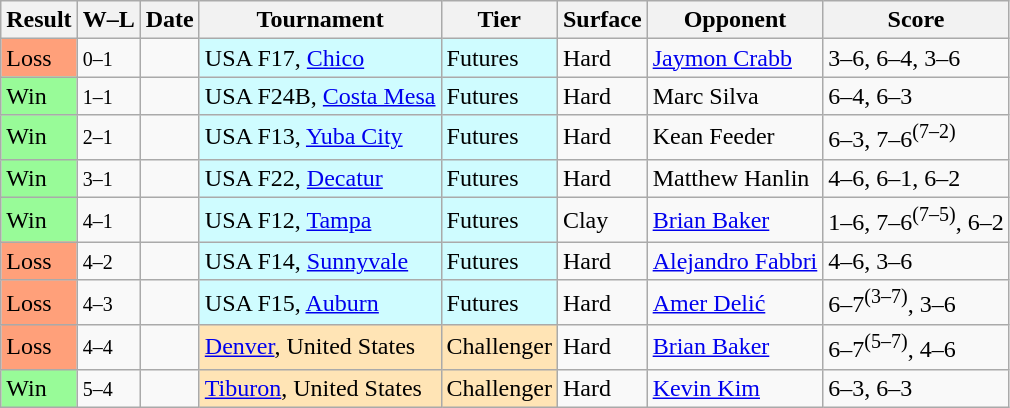<table class="sortable wikitable">
<tr>
<th>Result</th>
<th class="unsortable">W–L</th>
<th>Date</th>
<th>Tournament</th>
<th>Tier</th>
<th>Surface</th>
<th>Opponent</th>
<th class="unsortable">Score</th>
</tr>
<tr>
<td bgcolor=FFA07A>Loss</td>
<td><small>0–1</small></td>
<td></td>
<td style="background:#cffcff;">USA F17, <a href='#'>Chico</a></td>
<td style="background:#cffcff;">Futures</td>
<td>Hard</td>
<td> <a href='#'>Jaymon Crabb</a></td>
<td>3–6, 6–4, 3–6</td>
</tr>
<tr>
<td bgcolor=98FB98>Win</td>
<td><small>1–1</small></td>
<td></td>
<td style="background:#cffcff;">USA F24B, <a href='#'>Costa Mesa</a></td>
<td style="background:#cffcff;">Futures</td>
<td>Hard</td>
<td> Marc Silva</td>
<td>6–4, 6–3</td>
</tr>
<tr>
<td bgcolor=98FB98>Win</td>
<td><small>2–1</small></td>
<td></td>
<td style="background:#cffcff;">USA F13, <a href='#'>Yuba City</a></td>
<td style="background:#cffcff;">Futures</td>
<td>Hard</td>
<td> Kean Feeder</td>
<td>6–3, 7–6<sup>(7–2)</sup></td>
</tr>
<tr>
<td bgcolor=98FB98>Win</td>
<td><small>3–1</small></td>
<td></td>
<td style="background:#cffcff;">USA F22, <a href='#'>Decatur</a></td>
<td style="background:#cffcff;">Futures</td>
<td>Hard</td>
<td> Matthew Hanlin</td>
<td>4–6, 6–1, 6–2</td>
</tr>
<tr>
<td bgcolor=98FB98>Win</td>
<td><small>4–1</small></td>
<td></td>
<td style="background:#cffcff;">USA F12, <a href='#'>Tampa</a></td>
<td style="background:#cffcff;">Futures</td>
<td>Clay</td>
<td> <a href='#'>Brian Baker</a></td>
<td>1–6, 7–6<sup>(7–5)</sup>, 6–2</td>
</tr>
<tr>
<td bgcolor=FFA07A>Loss</td>
<td><small>4–2</small></td>
<td></td>
<td style="background:#cffcff;">USA F14, <a href='#'>Sunnyvale</a></td>
<td style="background:#cffcff;">Futures</td>
<td>Hard</td>
<td> <a href='#'>Alejandro Fabbri</a></td>
<td>4–6, 3–6</td>
</tr>
<tr>
<td bgcolor=FFA07A>Loss</td>
<td><small>4–3</small></td>
<td></td>
<td style="background:#cffcff;">USA F15, <a href='#'>Auburn</a></td>
<td style="background:#cffcff;">Futures</td>
<td>Hard</td>
<td> <a href='#'>Amer Delić</a></td>
<td>6–7<sup>(3–7)</sup>, 3–6</td>
</tr>
<tr>
<td bgcolor=FFA07A>Loss</td>
<td><small>4–4</small></td>
<td></td>
<td style="background:moccasin;"><a href='#'>Denver</a>, United States</td>
<td style="background:moccasin;">Challenger</td>
<td>Hard</td>
<td> <a href='#'>Brian Baker</a></td>
<td>6–7<sup>(5–7)</sup>, 4–6</td>
</tr>
<tr>
<td bgcolor=98FB98>Win</td>
<td><small>5–4</small></td>
<td></td>
<td style="background:moccasin;"><a href='#'>Tiburon</a>, United States</td>
<td style="background:moccasin;">Challenger</td>
<td>Hard</td>
<td> <a href='#'>Kevin Kim</a></td>
<td>6–3, 6–3</td>
</tr>
</table>
